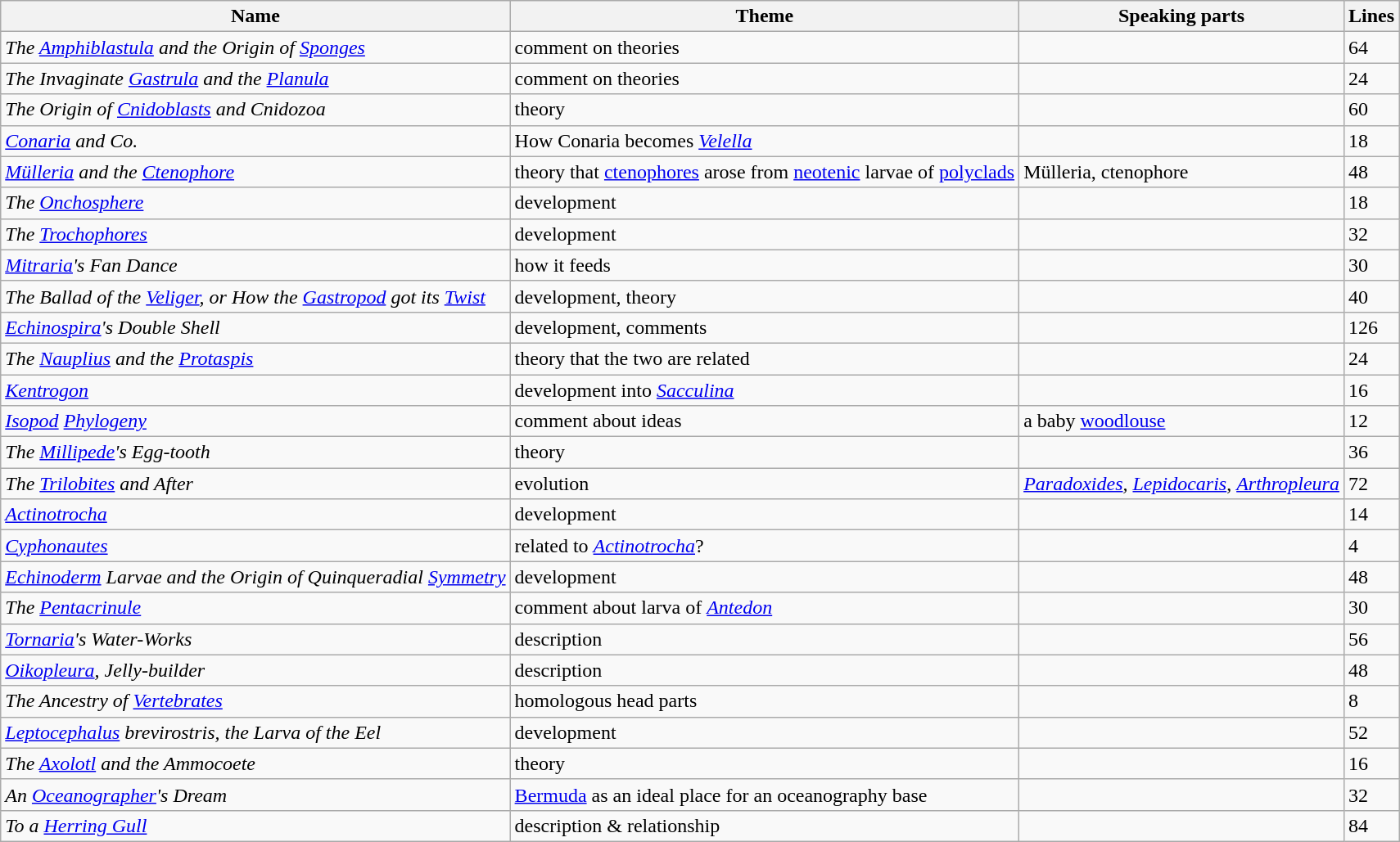<table class="wikitable" bgcolor="white">
<tr>
<th>Name</th>
<th>Theme</th>
<th>Speaking parts</th>
<th>Lines</th>
</tr>
<tr>
<td><em>The <a href='#'>Amphiblastula</a> and the Origin of <a href='#'>Sponges</a></em></td>
<td>comment on theories</td>
<td></td>
<td>64</td>
</tr>
<tr>
<td><em>The Invaginate <a href='#'>Gastrula</a> and the <a href='#'>Planula</a></em></td>
<td>comment on theories</td>
<td></td>
<td>24</td>
</tr>
<tr>
<td><em>The Origin of <a href='#'>Cnidoblasts</a> and Cnidozoa</em></td>
<td>theory</td>
<td></td>
<td>60</td>
</tr>
<tr>
<td><em><a href='#'>Conaria</a> and Co.</em></td>
<td>How Conaria becomes <em><a href='#'>Velella</a></em></td>
<td></td>
<td>18</td>
</tr>
<tr ||>
<td><em><a href='#'>Mülleria</a> and the <a href='#'>Ctenophore</a></em></td>
<td>theory that <a href='#'>ctenophores</a> arose from <a href='#'>neotenic</a> larvae of <a href='#'>polyclads</a></td>
<td>Mülleria, ctenophore</td>
<td>48</td>
</tr>
<tr>
<td><em>The <a href='#'>Onchosphere</a></em></td>
<td>development</td>
<td></td>
<td>18</td>
</tr>
<tr>
<td><em>The <a href='#'>Trochophores</a></em></td>
<td>development</td>
<td></td>
<td>32</td>
</tr>
<tr>
<td><em><a href='#'>Mitraria</a>'s Fan Dance</em></td>
<td>how it feeds</td>
<td></td>
<td>30</td>
</tr>
<tr>
<td><em>The Ballad of the <a href='#'>Veliger</a>, or How the <a href='#'>Gastropod</a> got its <a href='#'>Twist</a></em></td>
<td>development, theory</td>
<td></td>
<td>40</td>
</tr>
<tr>
<td><em><a href='#'>Echinospira</a>'s Double Shell</em></td>
<td>development, comments</td>
<td></td>
<td>126</td>
</tr>
<tr>
<td><em>The <a href='#'>Nauplius</a> and the <a href='#'>Protaspis</a></em></td>
<td>theory that the two are related</td>
<td></td>
<td>24</td>
</tr>
<tr>
<td><em><a href='#'>Kentrogon</a></em></td>
<td>development into <em><a href='#'>Sacculina</a></em></td>
<td></td>
<td>16</td>
</tr>
<tr>
<td><em><a href='#'>Isopod</a> <a href='#'>Phylogeny</a></em></td>
<td>comment about ideas</td>
<td>a baby <a href='#'>woodlouse</a></td>
<td>12</td>
</tr>
<tr>
<td><em>The <a href='#'>Millipede</a>'s Egg-tooth</em></td>
<td>theory</td>
<td></td>
<td>36</td>
</tr>
<tr>
<td><em>The <a href='#'>Trilobites</a> and After</em></td>
<td>evolution</td>
<td><em><a href='#'>Paradoxides</a>, <a href='#'>Lepidocaris</a></em>, <em><a href='#'>Arthropleura</a></em></td>
<td>72</td>
</tr>
<tr>
<td><em><a href='#'>Actinotrocha</a></em></td>
<td>development</td>
<td></td>
<td>14</td>
</tr>
<tr>
<td><em><a href='#'>Cyphonautes</a></em></td>
<td>related to <em><a href='#'>Actinotrocha</a></em>?</td>
<td></td>
<td>4</td>
</tr>
<tr>
<td><em><a href='#'>Echinoderm</a> Larvae and the Origin of Quinqueradial <a href='#'>Symmetry</a></em></td>
<td>development</td>
<td></td>
<td>48</td>
</tr>
<tr>
<td><em>The <a href='#'>Pentacrinule</a></em></td>
<td>comment about larva of <em><a href='#'>Antedon</a></em></td>
<td></td>
<td>30</td>
</tr>
<tr>
<td><em><a href='#'>Tornaria</a>'s Water-Works</em></td>
<td>description</td>
<td></td>
<td>56</td>
</tr>
<tr>
<td><em><a href='#'>Oikopleura</a>, Jelly-builder</em></td>
<td>description</td>
<td></td>
<td>48</td>
</tr>
<tr>
<td><em>The Ancestry of <a href='#'>Vertebrates</a></em></td>
<td>homologous head parts</td>
<td></td>
<td>8</td>
</tr>
<tr>
<td><em><a href='#'>Leptocephalus</a> brevirostris, the Larva of the Eel</em></td>
<td>development</td>
<td></td>
<td>52</td>
</tr>
<tr>
<td><em>The <a href='#'>Axolotl</a> and the Ammocoete</em></td>
<td>theory</td>
<td></td>
<td>16</td>
</tr>
<tr>
<td><em>An <a href='#'>Oceanographer</a>'s Dream</em></td>
<td><a href='#'>Bermuda</a> as an ideal place for an oceanography base</td>
<td></td>
<td>32</td>
</tr>
<tr>
<td><em>To a <a href='#'>Herring Gull</a></em></td>
<td>description & relationship</td>
<td></td>
<td>84</td>
</tr>
</table>
